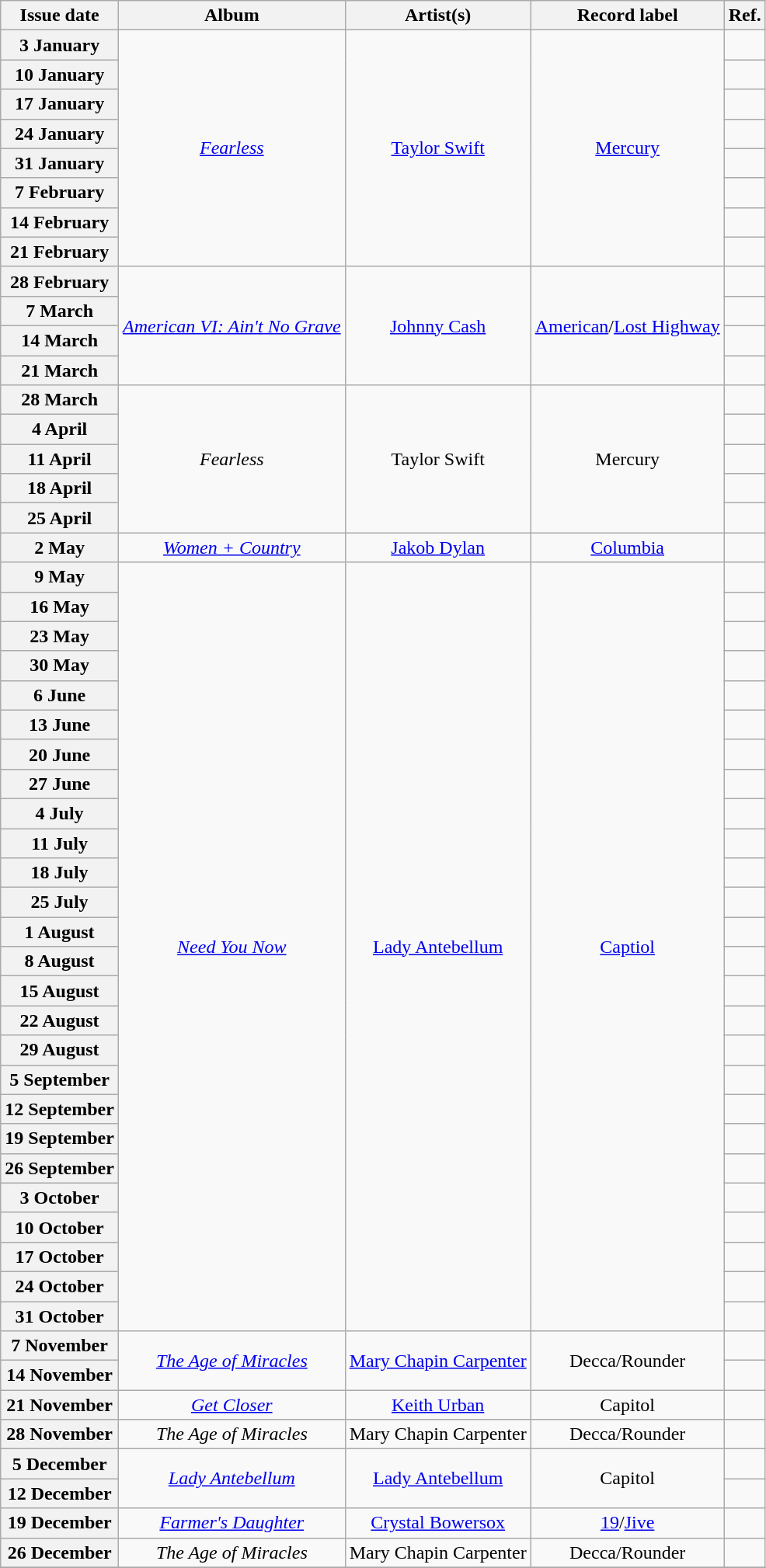<table class="wikitable plainrowheaders">
<tr>
<th scope="col">Issue date</th>
<th scope="col">Album</th>
<th scope="col">Artist(s)</th>
<th scope="col">Record label</th>
<th scope="col">Ref.</th>
</tr>
<tr>
<th scope="row">3 January</th>
<td align="center" rowspan=8><em><a href='#'>Fearless</a></em></td>
<td align="center" rowspan=8><a href='#'>Taylor Swift</a></td>
<td align="center" rowspan=8><a href='#'>Mercury</a></td>
<td align="center"></td>
</tr>
<tr>
<th scope="row">10 January</th>
<td align="center"></td>
</tr>
<tr>
<th scope="row">17 January</th>
<td align="center"></td>
</tr>
<tr>
<th scope="row">24 January</th>
<td align="center"></td>
</tr>
<tr>
<th scope="row">31 January</th>
<td align="center"></td>
</tr>
<tr>
<th scope="row">7 February</th>
<td align="center"></td>
</tr>
<tr>
<th scope="row">14 February</th>
<td align="center"></td>
</tr>
<tr>
<th scope="row">21 February</th>
<td align="center"></td>
</tr>
<tr>
<th scope="row">28 February</th>
<td align="center" rowspan=4><em><a href='#'>American VI: Ain't No Grave</a></em></td>
<td align="center" rowspan=4><a href='#'>Johnny Cash</a></td>
<td align="center" rowspan=4><a href='#'>American</a>/<a href='#'>Lost Highway</a></td>
<td align="center"></td>
</tr>
<tr>
<th scope="row">7 March</th>
<td align="center"></td>
</tr>
<tr>
<th scope="row">14 March</th>
<td align="center"></td>
</tr>
<tr>
<th scope="row">21 March</th>
<td align="center"></td>
</tr>
<tr>
<th scope="row">28 March</th>
<td align="center" rowspan=5><em>Fearless</em></td>
<td align="center" rowspan=5>Taylor Swift</td>
<td align="center" rowspan=5>Mercury</td>
<td align="center"></td>
</tr>
<tr>
<th scope="row">4 April</th>
<td align="center"></td>
</tr>
<tr>
<th scope="row">11 April</th>
<td align="center"></td>
</tr>
<tr>
<th scope="row">18 April</th>
<td align="center"></td>
</tr>
<tr>
<th scope="row">25 April</th>
<td align="center"></td>
</tr>
<tr>
<th scope="row">2 May</th>
<td align="center"><em><a href='#'>Women + Country</a></em></td>
<td align="center"><a href='#'>Jakob Dylan</a></td>
<td align="center"><a href='#'>Columbia</a></td>
<td align="center"></td>
</tr>
<tr>
<th scope="row">9 May</th>
<td align="center" rowspan=26><em><a href='#'>Need You Now</a></em></td>
<td align="center" rowspan=26><a href='#'>Lady Antebellum</a></td>
<td align="center" rowspan=26><a href='#'>Captiol</a></td>
<td align="center"></td>
</tr>
<tr>
<th scope="row">16 May</th>
<td align="center"></td>
</tr>
<tr>
<th scope="row">23 May</th>
<td align="center"></td>
</tr>
<tr>
<th scope="row">30 May</th>
<td align="center"></td>
</tr>
<tr>
<th scope="row">6 June</th>
<td align="center"></td>
</tr>
<tr>
<th scope="row">13 June</th>
<td align="center"></td>
</tr>
<tr>
<th scope="row">20 June</th>
<td align="center"></td>
</tr>
<tr>
<th scope="row">27 June</th>
<td align="center"></td>
</tr>
<tr>
<th scope="row">4 July</th>
<td align="center"></td>
</tr>
<tr>
<th scope="row">11 July</th>
<td align="center"></td>
</tr>
<tr>
<th scope="row">18 July</th>
<td align="center"></td>
</tr>
<tr>
<th scope="row">25 July</th>
<td align="center"></td>
</tr>
<tr>
<th scope="row">1 August</th>
<td align="center"></td>
</tr>
<tr>
<th scope="row">8 August</th>
<td align="center"></td>
</tr>
<tr>
<th scope="row">15 August</th>
<td align="center"></td>
</tr>
<tr>
<th scope="row">22 August</th>
<td align="center"></td>
</tr>
<tr>
<th scope="row">29 August</th>
<td align="center"></td>
</tr>
<tr>
<th scope="row">5 September</th>
<td align="center"></td>
</tr>
<tr>
<th scope="row">12 September</th>
<td align="center"></td>
</tr>
<tr>
<th scope="row">19 September</th>
<td align="center"></td>
</tr>
<tr>
<th scope="row">26 September</th>
<td align="center"></td>
</tr>
<tr>
<th scope="row">3 October</th>
<td align="center"></td>
</tr>
<tr>
<th scope="row">10 October</th>
<td align="center"></td>
</tr>
<tr>
<th scope="row">17 October</th>
<td align="center"></td>
</tr>
<tr>
<th scope="row">24 October</th>
<td align="center"></td>
</tr>
<tr>
<th scope="row">31 October</th>
<td align="center"></td>
</tr>
<tr>
<th scope="row">7 November</th>
<td align="center" rowspan=2><em><a href='#'>The Age of Miracles</a></em></td>
<td align="center" rowspan=2><a href='#'>Mary Chapin Carpenter</a></td>
<td align="center" rowspan=2>Decca/Rounder</td>
<td align="center"></td>
</tr>
<tr>
<th scope="row">14 November</th>
<td align="center"></td>
</tr>
<tr>
<th scope="row">21 November</th>
<td align="center"><em><a href='#'>Get Closer</a></em></td>
<td align="center"><a href='#'>Keith Urban</a></td>
<td align="center">Capitol</td>
<td align="center"></td>
</tr>
<tr>
<th scope="row">28 November</th>
<td align="center"><em>The Age of Miracles</em></td>
<td align="center">Mary Chapin Carpenter</td>
<td align="center">Decca/Rounder</td>
<td align="center"></td>
</tr>
<tr>
<th scope="row">5 December</th>
<td align="center" rowspan=2><em><a href='#'>Lady Antebellum</a></em></td>
<td align="center" rowspan=2><a href='#'>Lady Antebellum</a></td>
<td align="center" rowspan=2>Capitol</td>
<td align="center"></td>
</tr>
<tr>
<th scope="row">12 December</th>
<td align="center"></td>
</tr>
<tr>
<th scope="row">19 December</th>
<td align="center"><em><a href='#'>Farmer's Daughter</a></em></td>
<td align="center"><a href='#'>Crystal Bowersox</a></td>
<td align="center"><a href='#'>19</a>/<a href='#'>Jive</a></td>
<td align="center"></td>
</tr>
<tr>
<th scope="row">26 December</th>
<td align="center"><em>The Age of Miracles</em></td>
<td align="center">Mary Chapin Carpenter</td>
<td align="center">Decca/Rounder</td>
<td align="center"></td>
</tr>
<tr>
</tr>
</table>
